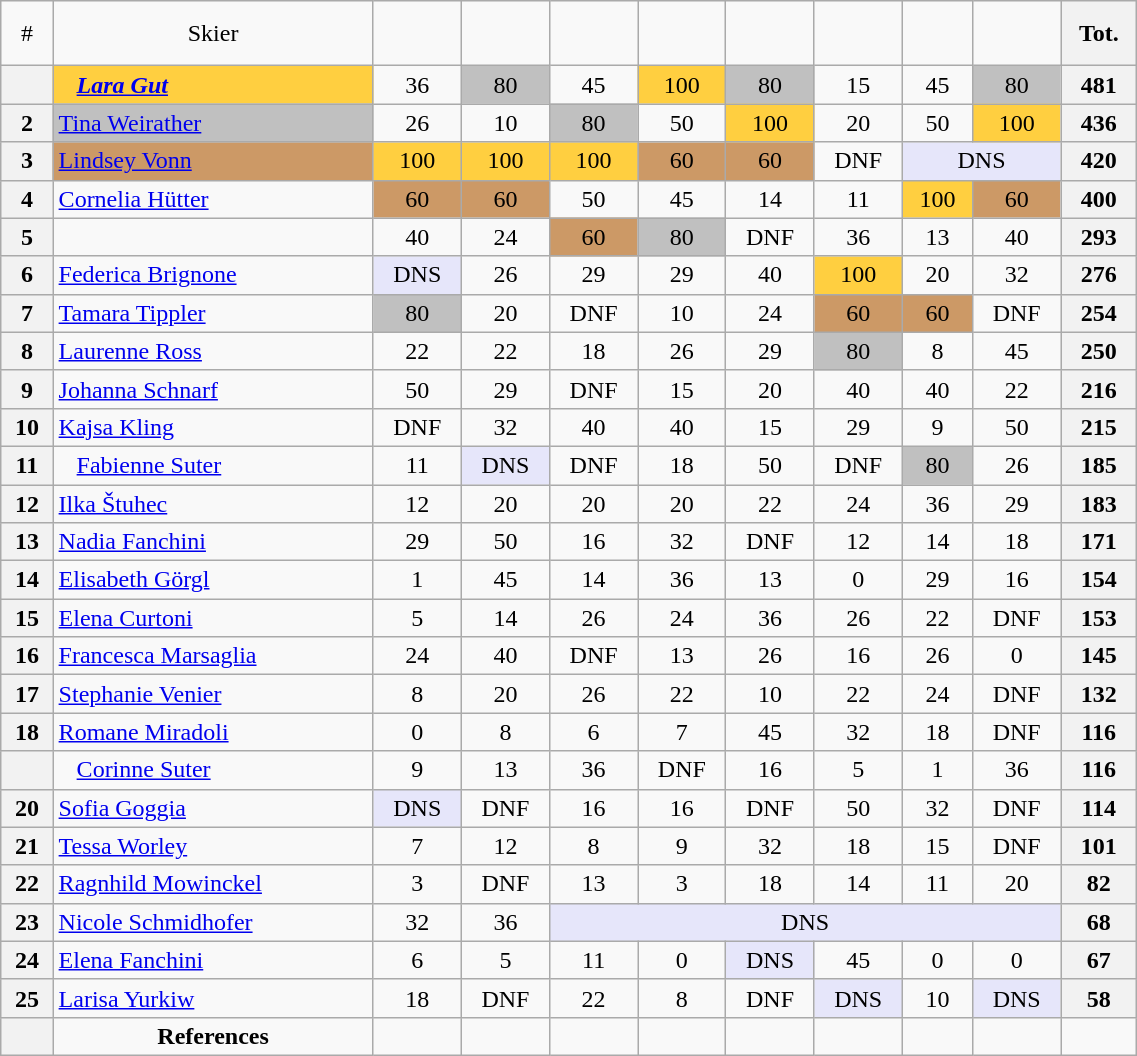<table class="wikitable" width=60% style="font-size:100%; text-align:center;">
<tr>
<td>#</td>
<td>Skier</td>
<td><br></td>
<td><br></td>
<td><br></td>
<td><br></td>
<td><br></td>
<td><br></td>
<td><br>  </td>
<td><br>  </td>
<th>Tot.</th>
</tr>
<tr>
<th></th>
<td align=left bgcolor=ffcf40>   <strong><em><a href='#'>Lara Gut</a></em></strong></td>
<td>36</td>
<td bgcolor=c0c0c0>80</td>
<td>45</td>
<td bgcolor=ffcf40>100</td>
<td bgcolor=c0c0c0>80</td>
<td>15</td>
<td>45</td>
<td bgcolor=c0c0c0>80</td>
<th>481</th>
</tr>
<tr>
<th>2</th>
<td align=left bgcolor=c0c0c0> <a href='#'>Tina Weirather</a></td>
<td>26</td>
<td>10</td>
<td bgcolor=c0c0c0>80</td>
<td>50</td>
<td bgcolor=ffcf40>100</td>
<td>20</td>
<td>50</td>
<td bgcolor=ffcf40>100</td>
<th>436</th>
</tr>
<tr>
<th>3</th>
<td align=left bgcolor=cc9966> <a href='#'>Lindsey Vonn</a></td>
<td bgcolor=ffcf40>100</td>
<td bgcolor=ffcf40>100</td>
<td bgcolor=ffcf40>100</td>
<td bgcolor=cc9966>60</td>
<td bgcolor=cc9966>60</td>
<td>DNF</td>
<td colspan=2 bgcolor=lavender>DNS</td>
<th>420</th>
</tr>
<tr>
<th>4</th>
<td align=left> <a href='#'>Cornelia Hütter</a></td>
<td bgcolor=cc9966>60</td>
<td bgcolor=cc9966>60</td>
<td>50</td>
<td>45</td>
<td>14</td>
<td>11</td>
<td bgcolor=ffcf40>100</td>
<td bgcolor=cc9966>60</td>
<th>400</th>
</tr>
<tr>
<th>5</th>
<td align=left></td>
<td>40</td>
<td>24</td>
<td bgcolor=cc9966>60</td>
<td bgcolor=c0c0c0>80</td>
<td>DNF</td>
<td>36</td>
<td>13</td>
<td>40</td>
<th>293</th>
</tr>
<tr>
<th>6</th>
<td align=left> <a href='#'>Federica Brignone</a></td>
<td bgcolor=lavender>DNS</td>
<td>26</td>
<td>29</td>
<td>29</td>
<td>40</td>
<td bgcolor=ffcf40>100</td>
<td>20</td>
<td>32</td>
<th>276</th>
</tr>
<tr>
<th>7</th>
<td align=left> <a href='#'>Tamara Tippler</a></td>
<td bgcolor=c0c0c0>80</td>
<td>20</td>
<td>DNF</td>
<td>10</td>
<td>24</td>
<td bgcolor=cc9966>60</td>
<td bgcolor=cc9966>60</td>
<td>DNF</td>
<th>254</th>
</tr>
<tr>
<th>8</th>
<td align=left> <a href='#'>Laurenne Ross</a></td>
<td>22</td>
<td>22</td>
<td>18</td>
<td>26</td>
<td>29</td>
<td bgcolor=c0c0c0>80</td>
<td>8</td>
<td>45</td>
<th>250</th>
</tr>
<tr>
<th>9</th>
<td align=left> <a href='#'>Johanna Schnarf</a></td>
<td>50</td>
<td>29</td>
<td>DNF</td>
<td>15</td>
<td>20</td>
<td>40</td>
<td>40</td>
<td>22</td>
<th>216</th>
</tr>
<tr>
<th>10</th>
<td align=left> <a href='#'>Kajsa Kling</a></td>
<td>DNF</td>
<td>32</td>
<td>40</td>
<td>40</td>
<td>15</td>
<td>29</td>
<td>9</td>
<td>50</td>
<th>215</th>
</tr>
<tr>
<th>11</th>
<td align=left>   <a href='#'>Fabienne Suter</a></td>
<td>11</td>
<td bgcolor=lavender>DNS</td>
<td>DNF</td>
<td>18</td>
<td>50</td>
<td>DNF</td>
<td bgcolor=c0c0c0>80</td>
<td>26</td>
<th>185</th>
</tr>
<tr>
<th>12</th>
<td align=left> <a href='#'>Ilka Štuhec</a></td>
<td>12</td>
<td>20</td>
<td>20</td>
<td>20</td>
<td>22</td>
<td>24</td>
<td>36</td>
<td>29</td>
<th>183</th>
</tr>
<tr>
<th>13</th>
<td align=left> <a href='#'>Nadia Fanchini</a></td>
<td>29</td>
<td>50</td>
<td>16</td>
<td>32</td>
<td>DNF</td>
<td>12</td>
<td>14</td>
<td>18</td>
<th>171</th>
</tr>
<tr>
<th>14</th>
<td align=left> <a href='#'>Elisabeth Görgl</a></td>
<td>1</td>
<td>45</td>
<td>14</td>
<td>36</td>
<td>13</td>
<td>0</td>
<td>29</td>
<td>16</td>
<th>154</th>
</tr>
<tr>
<th>15</th>
<td align=left> <a href='#'>Elena Curtoni</a></td>
<td>5</td>
<td>14</td>
<td>26</td>
<td>24</td>
<td>36</td>
<td>26</td>
<td>22</td>
<td>DNF</td>
<th>153</th>
</tr>
<tr>
<th>16</th>
<td align=left> <a href='#'>Francesca Marsaglia</a></td>
<td>24</td>
<td>40</td>
<td>DNF</td>
<td>13</td>
<td>26</td>
<td>16</td>
<td>26</td>
<td>0</td>
<th>145</th>
</tr>
<tr>
<th>17</th>
<td align=left> <a href='#'>Stephanie Venier</a></td>
<td>8</td>
<td>20</td>
<td>26</td>
<td>22</td>
<td>10</td>
<td>22</td>
<td>24</td>
<td>DNF</td>
<th>132</th>
</tr>
<tr>
<th>18</th>
<td align=left> <a href='#'>Romane Miradoli</a></td>
<td>0</td>
<td>8</td>
<td>6</td>
<td>7</td>
<td>45</td>
<td>32</td>
<td>18</td>
<td>DNF</td>
<th>116</th>
</tr>
<tr>
<th></th>
<td align=left>   <a href='#'>Corinne Suter</a></td>
<td>9</td>
<td>13</td>
<td>36</td>
<td>DNF</td>
<td>16</td>
<td>5</td>
<td>1</td>
<td>36</td>
<th>116</th>
</tr>
<tr>
<th>20</th>
<td align=left> <a href='#'>Sofia Goggia</a></td>
<td bgcolor=lavender>DNS</td>
<td>DNF</td>
<td>16</td>
<td>16</td>
<td>DNF</td>
<td>50</td>
<td>32</td>
<td>DNF</td>
<th>114</th>
</tr>
<tr>
<th>21</th>
<td align=left> <a href='#'>Tessa Worley</a></td>
<td>7</td>
<td>12</td>
<td>8</td>
<td>9</td>
<td>32</td>
<td>18</td>
<td>15</td>
<td>DNF</td>
<th>101</th>
</tr>
<tr>
<th>22</th>
<td align=left> <a href='#'>Ragnhild Mowinckel</a></td>
<td>3</td>
<td>DNF</td>
<td>13</td>
<td>3</td>
<td>18</td>
<td>14</td>
<td>11</td>
<td>20</td>
<th>82</th>
</tr>
<tr>
<th>23</th>
<td align=left> <a href='#'>Nicole Schmidhofer</a></td>
<td>32</td>
<td>36</td>
<td colspan=6 bgcolor=lavender>DNS</td>
<th>68</th>
</tr>
<tr>
<th>24</th>
<td align=left> <a href='#'>Elena Fanchini</a></td>
<td>6</td>
<td>5</td>
<td>11</td>
<td>0</td>
<td bgcolor=lavender>DNS</td>
<td>45</td>
<td>0</td>
<td>0</td>
<th>67</th>
</tr>
<tr>
<th>25</th>
<td align=left> <a href='#'>Larisa Yurkiw</a></td>
<td>18</td>
<td>DNF</td>
<td>22</td>
<td>8</td>
<td>DNF</td>
<td bgcolor=lavender>DNS</td>
<td>10</td>
<td bgcolor=lavender>DNS</td>
<th>58</th>
</tr>
<tr>
<th></th>
<td align=center><strong>References</strong></td>
<td></td>
<td></td>
<td></td>
<td></td>
<td></td>
<td></td>
<td></td>
<td></td>
</tr>
</table>
